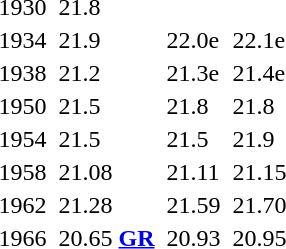<table>
<tr>
<td>1930</td>
<td></td>
<td>21.8</td>
<td></td>
<td></td>
<td></td>
<td></td>
</tr>
<tr>
<td>1934</td>
<td></td>
<td>21.9</td>
<td></td>
<td>22.0e</td>
<td></td>
<td>22.1e</td>
</tr>
<tr>
<td>1938</td>
<td></td>
<td>21.2</td>
<td></td>
<td>21.3e</td>
<td></td>
<td>21.4e</td>
</tr>
<tr>
<td>1950</td>
<td></td>
<td>21.5</td>
<td></td>
<td>21.8</td>
<td></td>
<td>21.8</td>
</tr>
<tr>
<td>1954</td>
<td></td>
<td>21.5</td>
<td></td>
<td>21.5</td>
<td></td>
<td>21.9</td>
</tr>
<tr>
<td>1958</td>
<td></td>
<td>21.08</td>
<td></td>
<td>21.11</td>
<td></td>
<td>21.15</td>
</tr>
<tr>
<td>1962</td>
<td></td>
<td>21.28</td>
<td></td>
<td>21.59</td>
<td></td>
<td>21.70</td>
</tr>
<tr>
<td>1966</td>
<td></td>
<td>20.65 <strong><a href='#'>GR</a></strong></td>
<td></td>
<td>20.93</td>
<td></td>
<td>20.95</td>
</tr>
</table>
